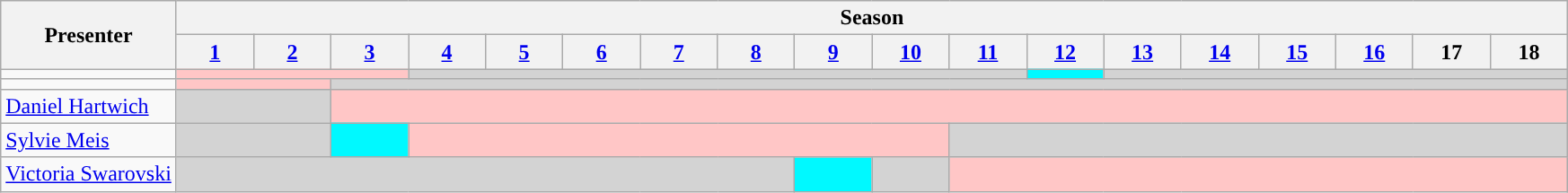<table class="wikitable" style="margin:left;">
<tr>
<th rowspan="2">Presenter</th>
<th colspan="18">Season</th>
</tr>
<tr>
<th width="50"><a href='#'>1</a></th>
<th width="50"><a href='#'>2</a></th>
<th width="50"><a href='#'>3</a></th>
<th width="50"><a href='#'>4</a></th>
<th width="50"><a href='#'>5</a></th>
<th width="50"><a href='#'>6</a></th>
<th width="50"><a href='#'>7</a></th>
<th width="50"><a href='#'>8</a></th>
<th width="50"><a href='#'>9</a></th>
<th width="50"><a href='#'>10</a></th>
<th width="50"><a href='#'>11</a></th>
<th width="50"><a href='#'>12</a></th>
<th width="50"><a href='#'>13</a></th>
<th width="50"><a href='#'>14</a></th>
<th width="50"><a href='#'>15</a></th>
<th width="50"><a href='#'>16</a></th>
<th width="50">17</th>
<th width="50">18</th>
</tr>
<tr>
<td></td>
<td colspan="3" style="background:#ffc6c6"></td>
<td colspan="8" style="background:lightgrey"></td>
<td style="background:#00f9ff"></td>
<td colspan="6" style="background:lightgrey"></td>
</tr>
<tr>
<td></td>
<td colspan="2" style="background:#ffc6c6"></td>
<td colspan="16" style="background:lightgrey"></td>
</tr>
<tr>
<td><a href='#'>Daniel Hartwich</a></td>
<td colspan="2" style="background:lightgrey"></td>
<td colspan="16" style="background:#ffc6c6"></td>
</tr>
<tr>
<td><a href='#'>Sylvie Meis</a></td>
<td colspan="2" style="background:lightgrey"></td>
<td style="background:#00f9ff"></td>
<td colspan="7" style="background:#ffc6c6"></td>
<td colspan="8" style="background:lightgrey"></td>
</tr>
<tr>
<td><a href='#'>Victoria Swarovski</a></td>
<td colspan="8" style="background:lightgrey"></td>
<td style="background:#00f9ff"></td>
<td style="background:lightgrey"></td>
<td colspan="8" style="background:#ffc6c6"></td>
</tr>
</table>
